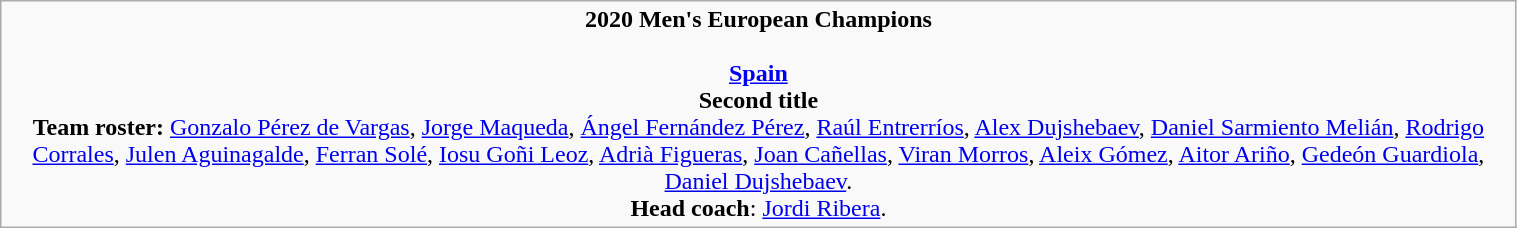<table class="wikitable" style="width: 80%;">
<tr style="text-align: center;">
<td><strong>2020 Men's European Champions</strong><br><br><strong><a href='#'>Spain</a></strong><br><strong>Second title</strong><br><strong>Team roster:</strong> <a href='#'>Gonzalo Pérez de Vargas</a>, <a href='#'>Jorge Maqueda</a>, <a href='#'>Ángel Fernández Pérez</a>, <a href='#'>Raúl Entrerríos</a>, <a href='#'>Alex Dujshebaev</a>, <a href='#'>Daniel Sarmiento Melián</a>, <a href='#'>Rodrigo Corrales</a>, <a href='#'>Julen Aguinagalde</a>, <a href='#'>Ferran Solé</a>, <a href='#'>Iosu Goñi Leoz</a>, <a href='#'>Adrià Figueras</a>, <a href='#'>Joan Cañellas</a>, <a href='#'>Viran Morros</a>, <a href='#'>Aleix Gómez</a>, <a href='#'>Aitor Ariño</a>, <a href='#'>Gedeón Guardiola</a>, <a href='#'>Daniel Dujshebaev</a>.<br><strong>Head coach</strong>: <a href='#'>Jordi Ribera</a>.</td>
</tr>
</table>
